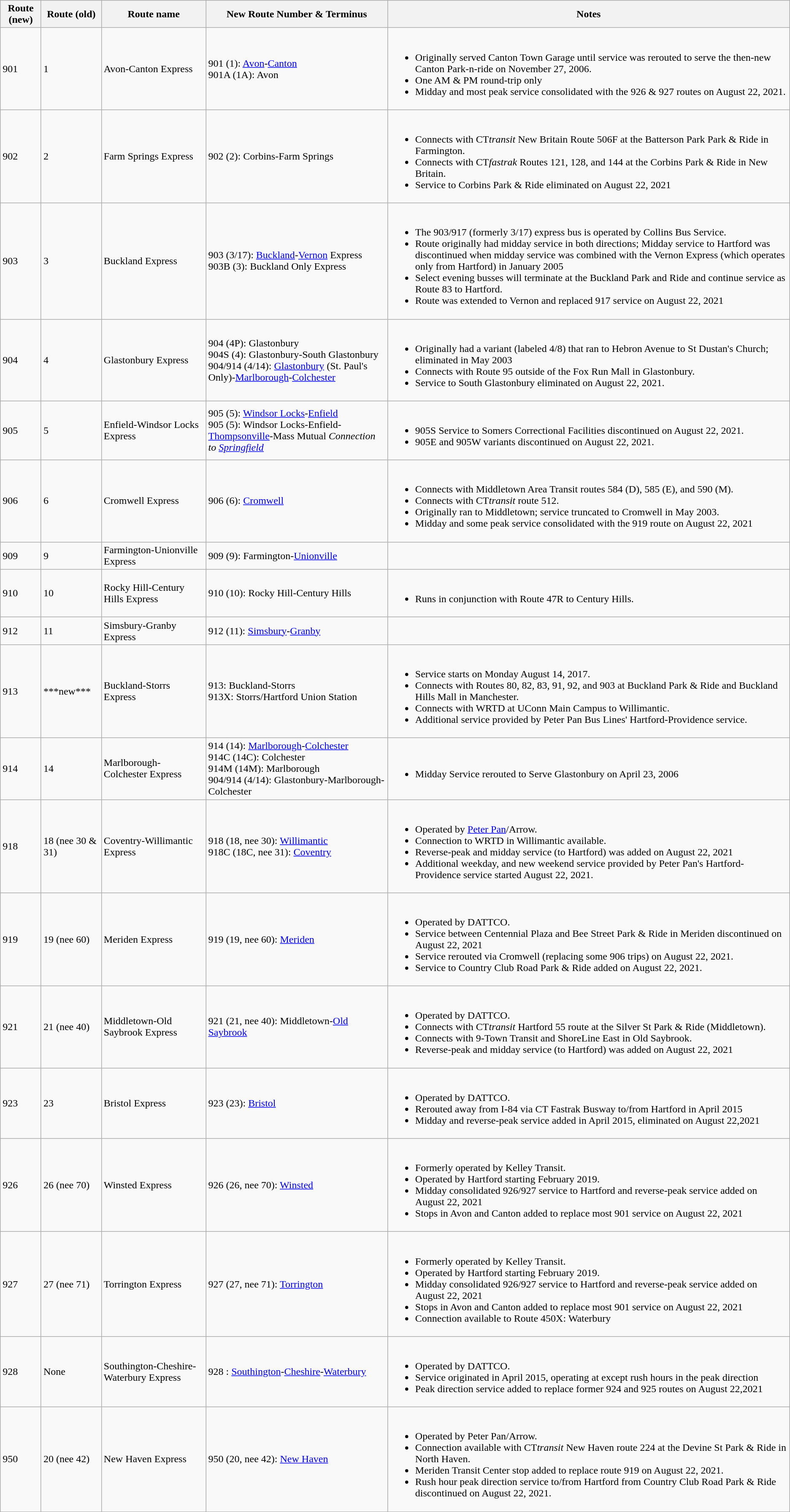<table class="wikitable">
<tr>
<th>Route (new)</th>
<th>Route (old)</th>
<th>Route name</th>
<th>New Route Number & Terminus</th>
<th>Notes</th>
</tr>
<tr>
<td>901</td>
<td>1</td>
<td>Avon-Canton Express</td>
<td>901 (1): <a href='#'>Avon</a>-<a href='#'>Canton</a><br>901A (1A): Avon</td>
<td><br><ul><li>Originally served Canton Town Garage until service was rerouted to serve the then-new Canton Park-n-ride on November 27, 2006.</li><li>One AM & PM round-trip only</li><li>Midday and most peak service consolidated with the 926 & 927 routes on August 22, 2021.</li></ul></td>
</tr>
<tr>
<td>902</td>
<td>2</td>
<td>Farm Springs Express</td>
<td>902 (2): Corbins-Farm Springs</td>
<td><br><ul><li>Connects with CT<em>transit</em> New Britain Route 506F at the Batterson Park Park & Ride in Farmington.</li><li>Connects with CT<em>fastrak</em> Routes 121, 128, and 144 at the Corbins Park & Ride in New Britain.</li><li>Service to Corbins Park & Ride eliminated on August 22, 2021</li></ul></td>
</tr>
<tr>
<td>903</td>
<td>3</td>
<td>Buckland Express</td>
<td>903 (3/17): <a href='#'>Buckland</a>-<a href='#'>Vernon</a> Express<br>903B (3): Buckland Only Express</td>
<td><br><ul><li>The 903/917 (formerly 3/17) express bus is operated by Collins Bus Service.</li><li>Route originally had midday service in both directions; Midday service to Hartford was discontinued when midday service was combined with the Vernon Express (which operates only from Hartford) in January 2005</li><li>Select evening busses will terminate at the Buckland Park and Ride and continue service as Route 83 to Hartford.</li><li>Route was extended to Vernon and replaced 917 service on August 22, 2021</li></ul></td>
</tr>
<tr>
<td>904</td>
<td>4</td>
<td>Glastonbury Express</td>
<td>904 (4P): Glastonbury<br>904S (4): Glastonbury-South Glastonbury<br>904/914 (4/14): <a href='#'>Glastonbury</a> (St. Paul's Only)-<a href='#'>Marlborough</a>-<a href='#'>Colchester</a></td>
<td><br><ul><li>Originally had a variant (labeled 4/8) that ran to Hebron Avenue to St Dustan's Church; eliminated in May 2003</li><li>Connects with Route 95 outside of the Fox Run Mall in Glastonbury.</li><li>Service to South Glastonbury eliminated on August 22, 2021.</li></ul></td>
</tr>
<tr>
<td>905</td>
<td>5</td>
<td>Enfield-Windsor Locks Express</td>
<td>905 (5): <a href='#'>Windsor Locks</a>-<a href='#'>Enfield</a><br>905 (5): Windsor Locks-Enfield-<a href='#'>Thompsonville</a>-Mass Mutual <em>Connection to <a href='#'>Springfield</a></em></td>
<td><br><ul><li>905S Service to Somers Correctional Facilities discontinued on August 22, 2021.</li><li>905E and 905W variants discontinued on August 22, 2021.</li></ul></td>
</tr>
<tr>
<td>906</td>
<td>6</td>
<td>Cromwell Express</td>
<td>906 (6): <a href='#'>Cromwell</a></td>
<td><br><ul><li>Connects with Middletown Area Transit routes 584 (D), 585 (E), and 590 (M).</li><li>Connects with CT<em>transit</em> route 512.</li><li>Originally ran to Middletown; service truncated to Cromwell in May 2003.</li><li>Midday and some peak service consolidated with the 919 route on August 22, 2021</li></ul></td>
</tr>
<tr>
<td>909</td>
<td>9</td>
<td>Farmington-Unionville Express</td>
<td>909 (9): Farmington-<a href='#'>Unionville</a></td>
<td></td>
</tr>
<tr>
<td>910</td>
<td>10</td>
<td>Rocky Hill-Century Hills Express</td>
<td>910 (10): Rocky Hill-Century Hills</td>
<td><br><ul><li>Runs in conjunction with Route 47R to Century Hills.</li></ul></td>
</tr>
<tr>
<td>912</td>
<td>11</td>
<td>Simsbury-Granby Express</td>
<td>912 (11): <a href='#'>Simsbury</a>-<a href='#'>Granby</a></td>
<td></td>
</tr>
<tr>
<td>913</td>
<td>***new***</td>
<td>Buckland-Storrs Express</td>
<td>913: Buckland-Storrs<br>913X: Storrs/Hartford Union Station</td>
<td><br><ul><li>Service starts on Monday August 14, 2017.</li><li>Connects with Routes 80, 82, 83, 91, 92, and 903 at Buckland Park & Ride and Buckland Hills Mall in Manchester.</li><li>Connects with WRTD at UConn Main Campus to Willimantic.</li><li>Additional service provided by Peter Pan Bus Lines' Hartford-Providence service.</li></ul></td>
</tr>
<tr>
<td>914</td>
<td>14</td>
<td>Marlborough-Colchester Express</td>
<td>914 (14): <a href='#'>Marlborough</a>-<a href='#'>Colchester</a><br>914C (14C): Colchester<br>914M (14M): Marlborough<br>904/914 (4/14): Glastonbury-Marlborough-Colchester</td>
<td><br><ul><li>Midday Service rerouted to Serve Glastonbury on April 23, 2006</li></ul></td>
</tr>
<tr>
<td>918</td>
<td>18 (nee 30 & 31)</td>
<td>Coventry-Willimantic Express</td>
<td>918 (18, nee 30): <a href='#'>Willimantic</a><br>918C (18C, nee 31): <a href='#'>Coventry</a></td>
<td><br><ul><li>Operated by <a href='#'>Peter Pan</a>/Arrow.</li><li>Connection to WRTD in Willimantic available.</li><li>Reverse-peak and midday service (to Hartford) was added on August 22, 2021</li><li>Additional weekday, and new weekend service provided by Peter Pan's Hartford-Providence service started August 22, 2021.</li></ul></td>
</tr>
<tr>
<td>919</td>
<td>19 (nee 60)</td>
<td>Meriden Express</td>
<td>919 (19, nee 60): <a href='#'>Meriden</a></td>
<td><br><ul><li>Operated by DATTCO.</li><li>Service between Centennial Plaza and Bee Street Park & Ride in Meriden discontinued on August 22, 2021</li><li>Service rerouted via Cromwell (replacing some 906 trips) on August 22, 2021.</li><li>Service to Country Club Road Park & Ride added on August 22, 2021.</li></ul></td>
</tr>
<tr>
<td>921</td>
<td>21 (nee 40)</td>
<td>Middletown-Old Saybrook Express</td>
<td>921 (21, nee 40): Middletown-<a href='#'>Old Saybrook</a></td>
<td><br><ul><li>Operated by DATTCO.</li><li>Connects with CT<em>transit</em> Hartford 55 route at the Silver St Park & Ride (Middletown).</li><li>Connects with 9-Town Transit and ShoreLine East in Old Saybrook.</li><li>Reverse-peak and midday service (to Hartford) was added on August 22, 2021</li></ul></td>
</tr>
<tr>
<td>923</td>
<td>23</td>
<td>Bristol Express</td>
<td>923 (23): <a href='#'>Bristol</a></td>
<td><br><ul><li>Operated by DATTCO.</li><li>Rerouted away from I-84 via CT Fastrak Busway to/from Hartford in April 2015</li><li>Midday and reverse-peak service added in April 2015, eliminated on August 22,2021</li></ul></td>
</tr>
<tr>
<td>926</td>
<td>26 (nee 70)</td>
<td>Winsted Express</td>
<td>926 (26, nee 70): <a href='#'>Winsted</a></td>
<td><br><ul><li>Formerly operated by Kelley Transit.</li><li>Operated by Hartford starting February 2019.</li><li>Midday consolidated 926/927 service to Hartford and reverse-peak service added on August 22, 2021</li><li>Stops in Avon and Canton added to replace most 901 service on August 22, 2021</li></ul></td>
</tr>
<tr>
<td>927</td>
<td>27 (nee 71)</td>
<td>Torrington Express</td>
<td>927 (27, nee 71): <a href='#'>Torrington</a></td>
<td><br><ul><li>Formerly operated by Kelley Transit.</li><li>Operated by Hartford starting February 2019.</li><li>Midday consolidated 926/927 service to Hartford and reverse-peak service added on August 22, 2021</li><li>Stops in Avon and Canton added to replace most 901 service on August 22, 2021</li><li>Connection available to Route 450X: Waterbury</li></ul></td>
</tr>
<tr>
<td>928</td>
<td>None</td>
<td>Southington-Cheshire-Waterbury Express</td>
<td>928 : <a href='#'>Southington</a>-<a href='#'>Cheshire</a>-<a href='#'>Waterbury</a></td>
<td><br><ul><li>Operated by DATTCO.</li><li>Service originated in April 2015, operating at except rush hours in the peak direction</li><li>Peak direction service added to replace former 924 and 925 routes on August 22,2021</li></ul></td>
</tr>
<tr>
<td>950</td>
<td>20 (nee 42)</td>
<td>New Haven Express</td>
<td>950 (20, nee 42): <a href='#'>New Haven</a></td>
<td><br><ul><li>Operated by Peter Pan/Arrow.</li><li>Connection available with CT<em>transit</em> New Haven route 224 at the Devine St Park & Ride in North Haven.</li><li>Meriden Transit Center stop added to replace route 919 on August 22, 2021.</li><li>Rush hour peak direction service to/from Hartford from Country Club Road Park & Ride discontinued on August 22, 2021.</li></ul></td>
</tr>
</table>
